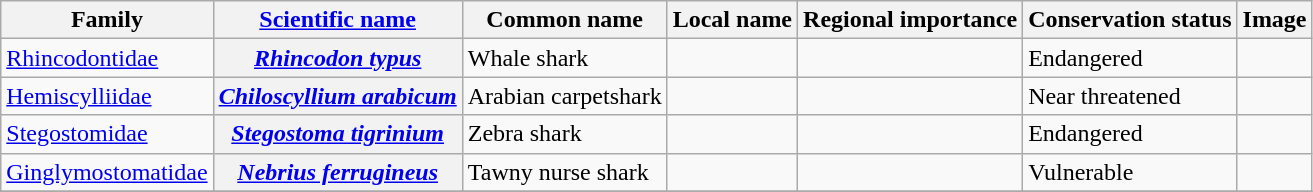<table class="wikitable sortable">
<tr>
<th>Family</th>
<th><a href='#'>Scientific name</a></th>
<th><strong>Common name</strong></th>
<th><strong>Local name</strong></th>
<th>Regional importance</th>
<th>Conservation status</th>
<th>Image</th>
</tr>
<tr>
<td><a href='#'>Rhincodontidae</a></td>
<th><em><a href='#'>Rhincodon typus</a></em></th>
<td>Whale shark</td>
<td></td>
<td></td>
<td>Endangered</td>
<td></td>
</tr>
<tr>
<td><a href='#'>Hemiscylliidae</a></td>
<th><em><a href='#'>Chiloscyllium arabicum</a></em></th>
<td>Arabian carpetshark</td>
<td></td>
<td></td>
<td>Near threatened</td>
<td></td>
</tr>
<tr>
<td><a href='#'>Stegostomidae</a></td>
<th><em><a href='#'>Stegostoma tigrinium</a></em></th>
<td>Zebra shark</td>
<td></td>
<td></td>
<td>Endangered</td>
<td></td>
</tr>
<tr>
<td><a href='#'>Ginglymostomatidae</a></td>
<th><em><a href='#'>Nebrius ferrugineus</a></em></th>
<td>Tawny nurse shark</td>
<td></td>
<td></td>
<td>Vulnerable</td>
<td></td>
</tr>
<tr>
</tr>
</table>
